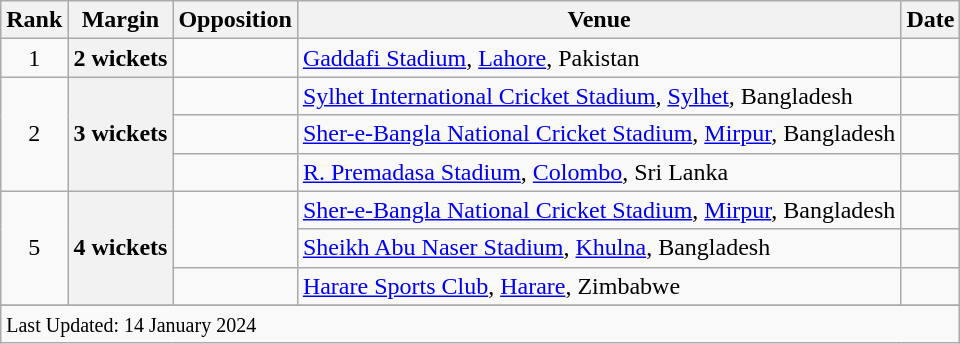<table class="wikitable sortable">
<tr>
<th scope=col>Rank</th>
<th scope=col>Margin</th>
<th scope=col>Opposition</th>
<th scope=col>Venue</th>
<th scope=col>Date</th>
</tr>
<tr>
<td align=center>1</td>
<th scope=row style=text-align:center>2 wickets</th>
<td></td>
<td><a href='#'>Gaddafi Stadium</a>, <a href='#'>Lahore</a>, Pakistan</td>
<td></td>
</tr>
<tr>
<td align=center rowspan=3>2</td>
<th scope=row style=text-align:center rowspan=3>3 wickets</th>
<td></td>
<td><a href='#'>Sylhet International Cricket Stadium</a>, <a href='#'>Sylhet</a>, Bangladesh</td>
<td></td>
</tr>
<tr>
<td></td>
<td><a href='#'>Sher-e-Bangla National Cricket Stadium</a>, <a href='#'>Mirpur</a>, Bangladesh</td>
<td></td>
</tr>
<tr>
<td></td>
<td><a href='#'>R. Premadasa Stadium</a>, <a href='#'>Colombo</a>, Sri Lanka</td>
<td></td>
</tr>
<tr>
<td align=center rowspan=3>5</td>
<th scope=row style=text-align:center rowspan=3>4 wickets</th>
<td rowspan=2></td>
<td><a href='#'>Sher-e-Bangla National Cricket Stadium</a>, <a href='#'>Mirpur</a>, Bangladesh</td>
<td></td>
</tr>
<tr>
<td><a href='#'>Sheikh Abu Naser Stadium</a>, <a href='#'>Khulna</a>, Bangladesh</td>
<td></td>
</tr>
<tr>
<td></td>
<td><a href='#'>Harare Sports Club</a>, <a href='#'>Harare</a>, Zimbabwe</td>
<td></td>
</tr>
<tr>
</tr>
<tr class=sortbottom>
<td colspan=5><small>Last Updated: 14 January 2024</small></td>
</tr>
</table>
